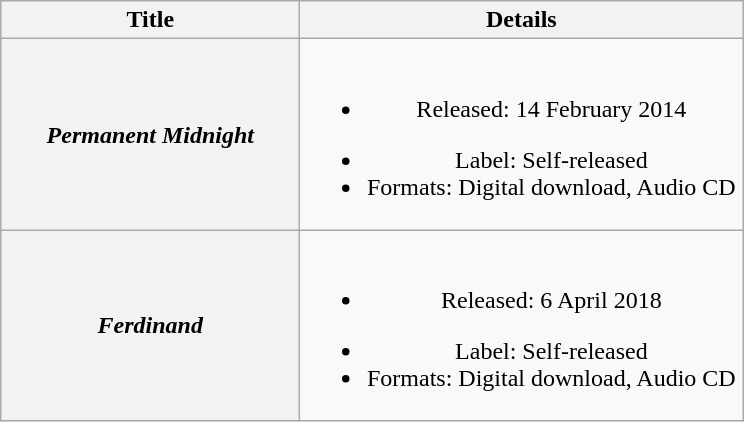<table class="wikitable plainrowheaders" style="text-align:center;">
<tr>
<th scope="col" rowspan="1" style="width:12em;">Title</th>
<th scope="col" rowspan="1" style="width:18em;">Details</th>
</tr>
<tr>
<th scope="row"><em>Permanent Midnight</em></th>
<td><br><ul><li>Released: 14 February 2014</li></ul><ul><li>Label: Self-released</li><li>Formats: Digital download, Audio CD</li></ul></td>
</tr>
<tr>
<th scope="row"><em>Ferdinand</em></th>
<td><br><ul><li>Released: 6 April 2018</li></ul><ul><li>Label: Self-released</li><li>Formats: Digital download, Audio CD</li></ul></td>
</tr>
</table>
